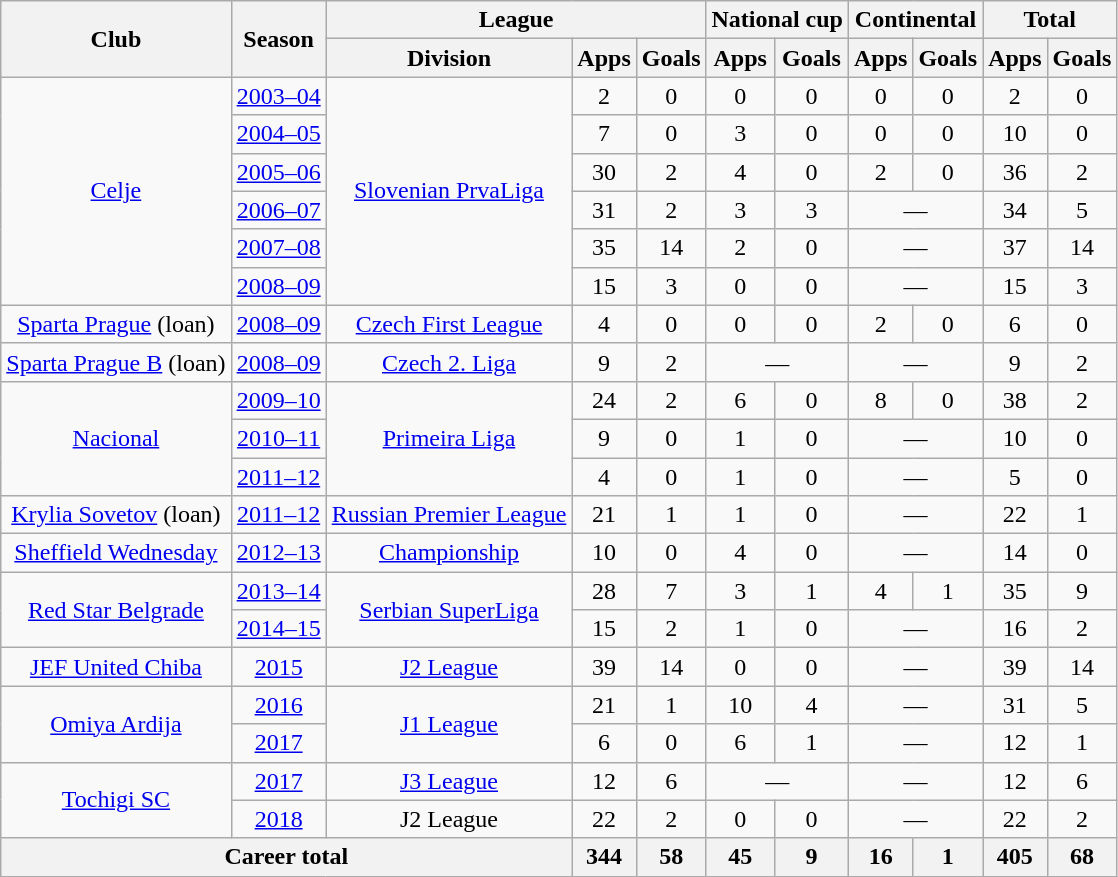<table class="wikitable" style="text-align:center">
<tr>
<th rowspan="2">Club</th>
<th rowspan="2">Season</th>
<th colspan="3">League</th>
<th colspan="2">National cup</th>
<th colspan="2">Continental</th>
<th colspan="2">Total</th>
</tr>
<tr>
<th>Division</th>
<th>Apps</th>
<th>Goals</th>
<th>Apps</th>
<th>Goals</th>
<th>Apps</th>
<th>Goals</th>
<th>Apps</th>
<th>Goals</th>
</tr>
<tr>
<td rowspan="6"><a href='#'>Celje</a></td>
<td><a href='#'>2003–04</a></td>
<td rowspan="6"><a href='#'>Slovenian PrvaLiga</a></td>
<td>2</td>
<td>0</td>
<td>0</td>
<td>0</td>
<td>0</td>
<td>0</td>
<td>2</td>
<td>0</td>
</tr>
<tr>
<td><a href='#'>2004–05</a></td>
<td>7</td>
<td>0</td>
<td>3</td>
<td>0</td>
<td>0</td>
<td>0</td>
<td>10</td>
<td>0</td>
</tr>
<tr>
<td><a href='#'>2005–06</a></td>
<td>30</td>
<td>2</td>
<td>4</td>
<td>0</td>
<td>2</td>
<td>0</td>
<td>36</td>
<td>2</td>
</tr>
<tr>
<td><a href='#'>2006–07</a></td>
<td>31</td>
<td>2</td>
<td>3</td>
<td>3</td>
<td colspan="2">—</td>
<td>34</td>
<td>5</td>
</tr>
<tr>
<td><a href='#'>2007–08</a></td>
<td>35</td>
<td>14</td>
<td>2</td>
<td>0</td>
<td colspan="2">—</td>
<td>37</td>
<td>14</td>
</tr>
<tr>
<td><a href='#'>2008–09</a></td>
<td>15</td>
<td>3</td>
<td>0</td>
<td>0</td>
<td colspan="2">—</td>
<td>15</td>
<td>3</td>
</tr>
<tr>
<td><a href='#'>Sparta Prague</a> (loan)</td>
<td><a href='#'>2008–09</a></td>
<td><a href='#'>Czech First League</a></td>
<td>4</td>
<td>0</td>
<td>0</td>
<td>0</td>
<td>2</td>
<td>0</td>
<td>6</td>
<td>0</td>
</tr>
<tr>
<td><a href='#'>Sparta Prague B</a> (loan)</td>
<td><a href='#'>2008–09</a></td>
<td><a href='#'>Czech 2. Liga</a></td>
<td>9</td>
<td>2</td>
<td colspan="2">—</td>
<td colspan="2">—</td>
<td>9</td>
<td>2</td>
</tr>
<tr>
<td rowspan="3"><a href='#'>Nacional</a></td>
<td><a href='#'>2009–10</a></td>
<td rowspan="3"><a href='#'>Primeira Liga</a></td>
<td>24</td>
<td>2</td>
<td>6</td>
<td>0</td>
<td>8</td>
<td>0</td>
<td>38</td>
<td>2</td>
</tr>
<tr>
<td><a href='#'>2010–11</a></td>
<td>9</td>
<td>0</td>
<td>1</td>
<td>0</td>
<td colspan="2">—</td>
<td>10</td>
<td>0</td>
</tr>
<tr>
<td><a href='#'>2011–12</a></td>
<td>4</td>
<td>0</td>
<td>1</td>
<td>0</td>
<td colspan="2">—</td>
<td>5</td>
<td>0</td>
</tr>
<tr>
<td><a href='#'>Krylia Sovetov</a> (loan)</td>
<td><a href='#'>2011–12</a></td>
<td><a href='#'>Russian Premier League</a></td>
<td>21</td>
<td>1</td>
<td>1</td>
<td>0</td>
<td colspan="2">—</td>
<td>22</td>
<td>1</td>
</tr>
<tr>
<td><a href='#'>Sheffield Wednesday</a></td>
<td><a href='#'>2012–13</a></td>
<td><a href='#'>Championship</a></td>
<td>10</td>
<td>0</td>
<td>4</td>
<td>0</td>
<td colspan="2">—</td>
<td>14</td>
<td>0</td>
</tr>
<tr>
<td rowspan="2"><a href='#'>Red Star Belgrade</a></td>
<td><a href='#'>2013–14</a></td>
<td rowspan="2"><a href='#'>Serbian SuperLiga</a></td>
<td>28</td>
<td>7</td>
<td>3</td>
<td>1</td>
<td>4</td>
<td>1</td>
<td>35</td>
<td>9</td>
</tr>
<tr>
<td><a href='#'>2014–15</a></td>
<td>15</td>
<td>2</td>
<td>1</td>
<td>0</td>
<td colspan="2">—</td>
<td>16</td>
<td>2</td>
</tr>
<tr>
<td><a href='#'>JEF United Chiba</a></td>
<td><a href='#'>2015</a></td>
<td><a href='#'>J2 League</a></td>
<td>39</td>
<td>14</td>
<td>0</td>
<td>0</td>
<td colspan="2">—</td>
<td>39</td>
<td>14</td>
</tr>
<tr>
<td rowspan="2"><a href='#'>Omiya Ardija</a></td>
<td><a href='#'>2016</a></td>
<td rowspan="2"><a href='#'>J1 League</a></td>
<td>21</td>
<td>1</td>
<td>10</td>
<td>4</td>
<td colspan="2">—</td>
<td>31</td>
<td>5</td>
</tr>
<tr>
<td><a href='#'>2017</a></td>
<td>6</td>
<td>0</td>
<td>6</td>
<td>1</td>
<td colspan="2">—</td>
<td>12</td>
<td>1</td>
</tr>
<tr>
<td rowspan="2"><a href='#'>Tochigi SC</a></td>
<td><a href='#'>2017</a></td>
<td><a href='#'>J3 League</a></td>
<td>12</td>
<td>6</td>
<td colspan="2">—</td>
<td colspan="2">—</td>
<td>12</td>
<td>6</td>
</tr>
<tr>
<td><a href='#'>2018</a></td>
<td>J2 League</td>
<td>22</td>
<td>2</td>
<td>0</td>
<td>0</td>
<td colspan="2">—</td>
<td>22</td>
<td>2</td>
</tr>
<tr>
<th colspan="3">Career total</th>
<th>344</th>
<th>58</th>
<th>45</th>
<th>9</th>
<th>16</th>
<th>1</th>
<th>405</th>
<th>68</th>
</tr>
</table>
